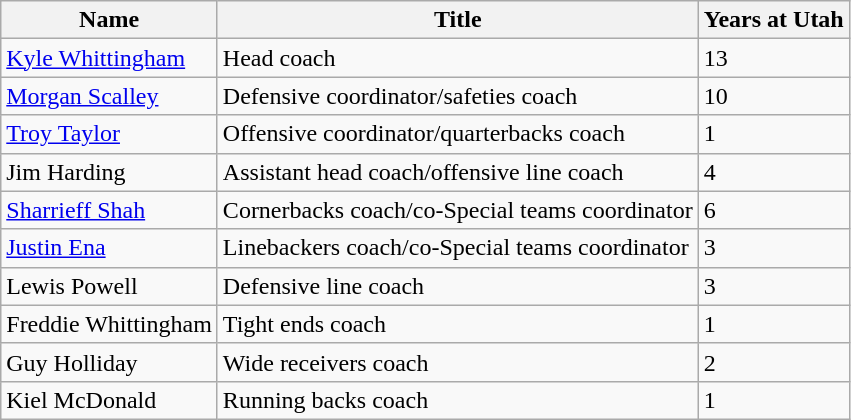<table class="wikitable">
<tr>
<th>Name</th>
<th>Title</th>
<th>Years at Utah</th>
</tr>
<tr>
<td><a href='#'>Kyle Whittingham</a></td>
<td>Head coach</td>
<td>13</td>
</tr>
<tr>
<td><a href='#'>Morgan Scalley</a></td>
<td>Defensive coordinator/safeties coach</td>
<td>10</td>
</tr>
<tr>
<td><a href='#'>Troy Taylor</a></td>
<td>Offensive coordinator/quarterbacks coach</td>
<td>1</td>
</tr>
<tr>
<td>Jim Harding</td>
<td>Assistant head coach/offensive line coach</td>
<td>4</td>
</tr>
<tr>
<td><a href='#'>Sharrieff Shah</a></td>
<td>Cornerbacks coach/co-Special teams coordinator</td>
<td>6</td>
</tr>
<tr>
<td><a href='#'>Justin Ena</a></td>
<td>Linebackers coach/co-Special teams coordinator</td>
<td>3</td>
</tr>
<tr>
<td>Lewis Powell</td>
<td>Defensive line coach</td>
<td>3</td>
</tr>
<tr>
<td>Freddie Whittingham</td>
<td>Tight ends coach</td>
<td>1</td>
</tr>
<tr>
<td>Guy Holliday</td>
<td>Wide receivers coach</td>
<td>2</td>
</tr>
<tr>
<td>Kiel McDonald</td>
<td>Running backs coach</td>
<td>1</td>
</tr>
</table>
